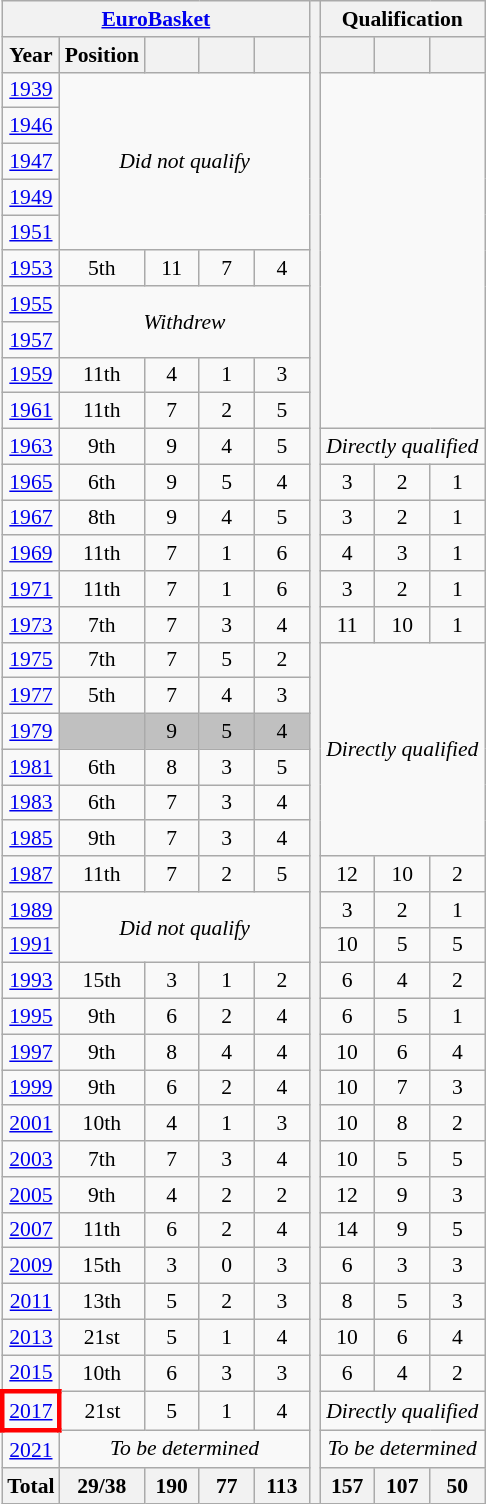<table class="wikitable" style="text-align: center;font-size:90%;">
<tr>
<th colspan=5><a href='#'>EuroBasket</a></th>
<th rowspan=42></th>
<th colspan=3>Qualification</th>
</tr>
<tr>
<th>Year</th>
<th>Position</th>
<th width=30></th>
<th width=30></th>
<th width=30></th>
<th width=30></th>
<th width=30></th>
<th width=30></th>
</tr>
<tr>
<td> <a href='#'>1939</a></td>
<td colspan=4 rowspan=5><em>Did not qualify</em></td>
<td colspan=3 rowspan=10></td>
</tr>
<tr>
<td> <a href='#'>1946</a></td>
</tr>
<tr>
<td> <a href='#'>1947</a></td>
</tr>
<tr>
<td> <a href='#'>1949</a></td>
</tr>
<tr>
<td> <a href='#'>1951</a></td>
</tr>
<tr>
<td> <a href='#'>1953</a></td>
<td>5th</td>
<td>11</td>
<td>7</td>
<td>4</td>
</tr>
<tr>
<td> <a href='#'>1955</a></td>
<td colspan=4 rowspan=2><em>Withdrew</em></td>
</tr>
<tr>
<td> <a href='#'>1957</a></td>
</tr>
<tr>
<td> <a href='#'>1959</a></td>
<td>11th</td>
<td>4</td>
<td>1</td>
<td>3</td>
</tr>
<tr>
<td> <a href='#'>1961</a></td>
<td>11th</td>
<td>7</td>
<td>2</td>
<td>5</td>
</tr>
<tr>
<td> <a href='#'>1963</a></td>
<td>9th</td>
<td>9</td>
<td>4</td>
<td>5</td>
<td colspan=3><em>Directly qualified</em></td>
</tr>
<tr>
<td> <a href='#'>1965</a></td>
<td>6th</td>
<td>9</td>
<td>5</td>
<td>4</td>
<td>3</td>
<td>2</td>
<td>1</td>
</tr>
<tr>
<td> <a href='#'>1967</a></td>
<td>8th</td>
<td>9</td>
<td>4</td>
<td>5</td>
<td>3</td>
<td>2</td>
<td>1</td>
</tr>
<tr>
<td> <a href='#'>1969</a></td>
<td>11th</td>
<td>7</td>
<td>1</td>
<td>6</td>
<td>4</td>
<td>3</td>
<td>1</td>
</tr>
<tr>
<td> <a href='#'>1971</a></td>
<td>11th</td>
<td>7</td>
<td>1</td>
<td>6</td>
<td>3</td>
<td>2</td>
<td>1</td>
</tr>
<tr>
<td> <a href='#'>1973</a></td>
<td>7th</td>
<td>7</td>
<td>3</td>
<td>4</td>
<td>11</td>
<td>10</td>
<td>1</td>
</tr>
<tr>
<td> <a href='#'>1975</a></td>
<td>7th</td>
<td>7</td>
<td>5</td>
<td>2</td>
<td colspan=3 rowspan=6><em>Directly qualified</em></td>
</tr>
<tr>
<td> <a href='#'>1977</a></td>
<td>5th</td>
<td>7</td>
<td>4</td>
<td>3</td>
</tr>
<tr>
<td> <a href='#'>1979</a></td>
<td bgcolor=silver></td>
<td bgcolor=silver>9</td>
<td bgcolor=silver>5</td>
<td bgcolor=silver>4</td>
</tr>
<tr>
<td> <a href='#'>1981</a></td>
<td>6th</td>
<td>8</td>
<td>3</td>
<td>5</td>
</tr>
<tr>
<td> <a href='#'>1983</a></td>
<td>6th</td>
<td>7</td>
<td>3</td>
<td>4</td>
</tr>
<tr>
<td> <a href='#'>1985</a></td>
<td>9th</td>
<td>7</td>
<td>3</td>
<td>4</td>
</tr>
<tr>
<td> <a href='#'>1987</a></td>
<td>11th</td>
<td>7</td>
<td>2</td>
<td>5</td>
<td>12</td>
<td>10</td>
<td>2</td>
</tr>
<tr>
<td> <a href='#'>1989</a></td>
<td colspan=4 rowspan=2><em>Did not qualify</em></td>
<td>3</td>
<td>2</td>
<td>1</td>
</tr>
<tr>
<td> <a href='#'>1991</a></td>
<td>10</td>
<td>5</td>
<td>5</td>
</tr>
<tr>
<td> <a href='#'>1993</a></td>
<td>15th</td>
<td>3</td>
<td>1</td>
<td>2</td>
<td>6</td>
<td>4</td>
<td>2</td>
</tr>
<tr>
<td> <a href='#'>1995</a></td>
<td>9th</td>
<td>6</td>
<td>2</td>
<td>4</td>
<td>6</td>
<td>5</td>
<td>1</td>
</tr>
<tr>
<td> <a href='#'>1997</a></td>
<td>9th</td>
<td>8</td>
<td>4</td>
<td>4</td>
<td>10</td>
<td>6</td>
<td>4</td>
</tr>
<tr>
<td> <a href='#'>1999</a></td>
<td>9th</td>
<td>6</td>
<td>2</td>
<td>4</td>
<td>10</td>
<td>7</td>
<td>3</td>
</tr>
<tr>
<td> <a href='#'>2001</a></td>
<td>10th</td>
<td>4</td>
<td>1</td>
<td>3</td>
<td>10</td>
<td>8</td>
<td>2</td>
</tr>
<tr>
<td> <a href='#'>2003</a></td>
<td>7th</td>
<td>7</td>
<td>3</td>
<td>4</td>
<td>10</td>
<td>5</td>
<td>5</td>
</tr>
<tr>
<td> <a href='#'>2005</a></td>
<td>9th</td>
<td>4</td>
<td>2</td>
<td>2</td>
<td>12</td>
<td>9</td>
<td>3</td>
</tr>
<tr>
<td> <a href='#'>2007</a></td>
<td>11th</td>
<td>6</td>
<td>2</td>
<td>4</td>
<td>14</td>
<td>9</td>
<td>5</td>
</tr>
<tr>
<td> <a href='#'>2009</a></td>
<td>15th</td>
<td>3</td>
<td>0</td>
<td>3</td>
<td>6</td>
<td>3</td>
<td>3</td>
</tr>
<tr>
<td> <a href='#'>2011</a></td>
<td>13th</td>
<td>5</td>
<td>2</td>
<td>3</td>
<td>8</td>
<td>5</td>
<td>3</td>
</tr>
<tr>
<td> <a href='#'>2013</a></td>
<td>21st</td>
<td>5</td>
<td>1</td>
<td>4</td>
<td>10</td>
<td>6</td>
<td>4</td>
</tr>
<tr>
<td> <a href='#'>2015</a></td>
<td>10th</td>
<td>6</td>
<td>3</td>
<td>3</td>
<td>6</td>
<td>4</td>
<td>2</td>
</tr>
<tr>
<td style="border: 3px solid red"> <a href='#'>2017</a></td>
<td>21st</td>
<td>5</td>
<td>1</td>
<td>4</td>
<td colspan=3><em>Directly qualified</em></td>
</tr>
<tr>
<td> <a href='#'>2021</a></td>
<td colspan=4><em>To be determined</em></td>
<td colspan=3><em>To be determined</em></td>
</tr>
<tr>
<th>Total</th>
<th>29/38</th>
<th>190</th>
<th>77</th>
<th>113</th>
<th>157</th>
<th>107</th>
<th>50</th>
</tr>
</table>
